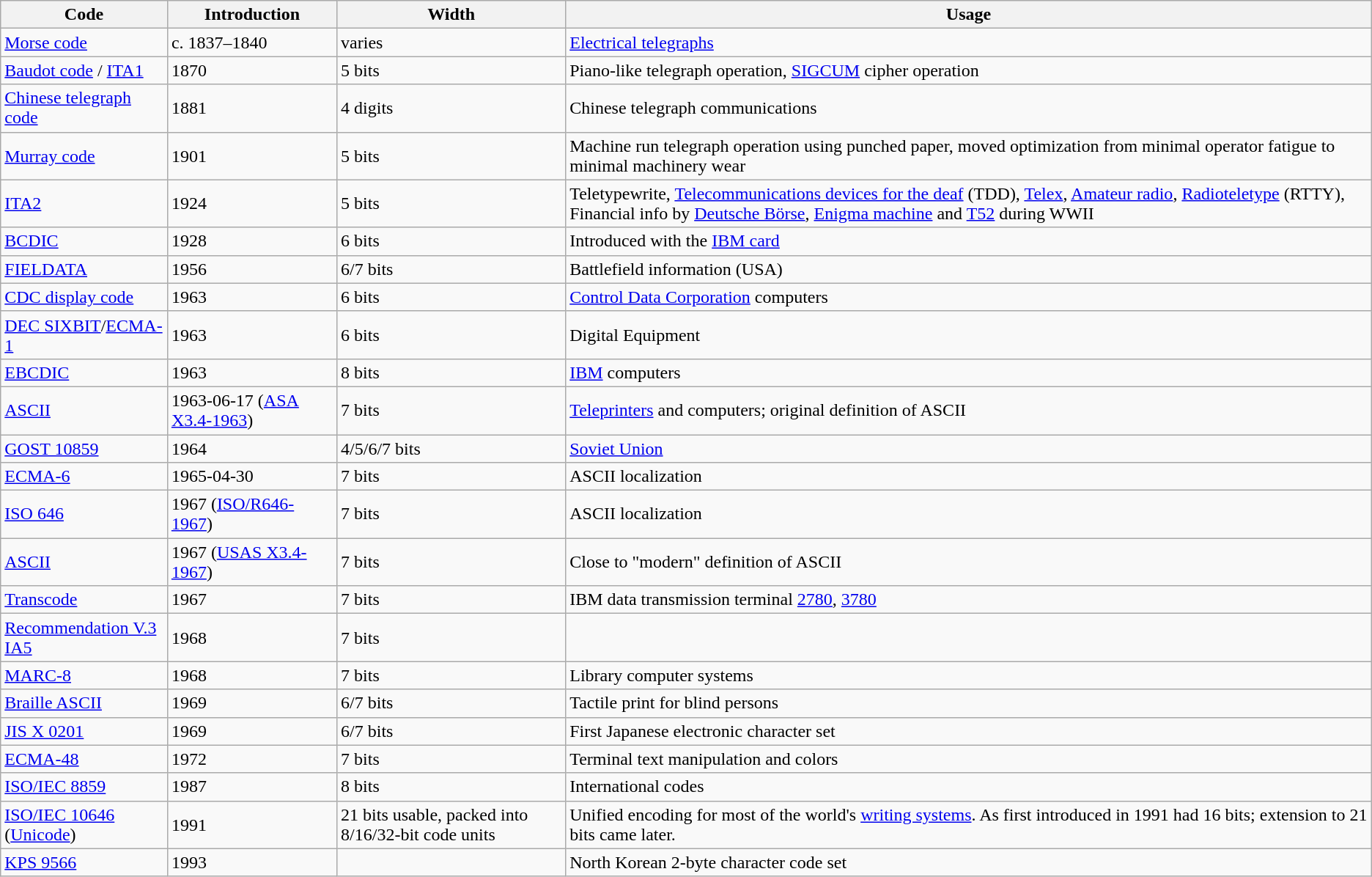<table class="wikitable sortable" >
<tr>
<th>Code</th>
<th>Introduction</th>
<th>Width</th>
<th>Usage</th>
</tr>
<tr>
<td><a href='#'>Morse code</a></td>
<td>c. 1837–1840</td>
<td>varies</td>
<td><a href='#'>Electrical telegraphs</a></td>
</tr>
<tr>
<td><a href='#'>Baudot code</a> / <a href='#'>ITA1</a></td>
<td>1870</td>
<td>5 bits</td>
<td>Piano-like telegraph operation, <a href='#'>SIGCUM</a> cipher operation</td>
</tr>
<tr>
<td><a href='#'>Chinese telegraph code</a></td>
<td>1881</td>
<td>4 digits</td>
<td>Chinese telegraph communications</td>
</tr>
<tr>
<td><a href='#'>Murray code</a></td>
<td>1901</td>
<td>5 bits</td>
<td>Machine run telegraph operation using punched paper, moved optimization from minimal operator fatigue to minimal machinery wear</td>
</tr>
<tr>
<td><a href='#'>ITA2</a></td>
<td>1924</td>
<td>5 bits</td>
<td>Teletypewrite, <a href='#'>Telecommunications devices for the deaf</a> (TDD), <a href='#'>Telex</a>, <a href='#'>Amateur radio</a>, <a href='#'>Radioteletype</a> (RTTY), Financial info by <a href='#'>Deutsche Börse</a>, <a href='#'>Enigma machine</a> and <a href='#'>T52</a> during WWII</td>
</tr>
<tr>
<td><a href='#'>BCDIC</a></td>
<td>1928</td>
<td>6 bits</td>
<td>Introduced with the <a href='#'>IBM card</a></td>
</tr>
<tr>
<td><a href='#'>FIELDATA</a></td>
<td>1956</td>
<td>6/7 bits</td>
<td>Battlefield information (USA)</td>
</tr>
<tr>
<td><a href='#'>CDC display code</a></td>
<td>1963</td>
<td>6 bits</td>
<td><a href='#'>Control Data Corporation</a> computers</td>
</tr>
<tr>
<td><a href='#'>DEC SIXBIT</a>/<a href='#'>ECMA-1</a></td>
<td>1963</td>
<td>6 bits</td>
<td>Digital Equipment</td>
</tr>
<tr>
<td><a href='#'>EBCDIC</a></td>
<td>1963</td>
<td>8 bits</td>
<td><a href='#'>IBM</a> computers</td>
</tr>
<tr>
<td><a href='#'>ASCII</a></td>
<td data-sort-value="1963">1963-06-17 (<a href='#'>ASA X3.4-1963</a>)</td>
<td>7 bits</td>
<td><a href='#'>Teleprinters</a> and computers; original definition of ASCII</td>
</tr>
<tr>
<td><a href='#'>GOST 10859</a></td>
<td>1964</td>
<td>4/5/6/7 bits</td>
<td><a href='#'>Soviet Union</a></td>
</tr>
<tr>
<td><a href='#'>ECMA-6</a></td>
<td data-sort-value="1965">1965-04-30</td>
<td>7 bits</td>
<td>ASCII localization</td>
</tr>
<tr>
<td><a href='#'>ISO 646</a></td>
<td data-sort-value="1967">1967 (<a href='#'>ISO/R646-1967</a>)</td>
<td>7 bits</td>
<td>ASCII localization</td>
</tr>
<tr>
<td><a href='#'>ASCII</a></td>
<td data-sort-value="1967">1967 (<a href='#'>USAS X3.4-1967</a>)</td>
<td>7 bits</td>
<td>Close to "modern" definition of ASCII</td>
</tr>
<tr>
<td><a href='#'>Transcode</a></td>
<td>1967</td>
<td>7 bits</td>
<td>IBM data transmission terminal <a href='#'>2780</a>, <a href='#'>3780</a></td>
</tr>
<tr>
<td><a href='#'>Recommendation V.3</a> <a href='#'>IA5</a></td>
<td>1968</td>
<td>7 bits</td>
<td></td>
</tr>
<tr>
<td><a href='#'>MARC-8</a></td>
<td>1968</td>
<td>7 bits</td>
<td>Library computer systems</td>
</tr>
<tr>
<td><a href='#'>Braille ASCII</a></td>
<td>1969</td>
<td>6/7 bits</td>
<td>Tactile print for blind persons</td>
</tr>
<tr>
<td><a href='#'>JIS X 0201</a></td>
<td>1969</td>
<td>6/7 bits</td>
<td>First Japanese electronic character set</td>
</tr>
<tr>
<td><a href='#'>ECMA-48</a></td>
<td>1972</td>
<td>7 bits</td>
<td>Terminal text manipulation and colors</td>
</tr>
<tr>
<td><a href='#'>ISO/IEC 8859</a></td>
<td>1987</td>
<td>8 bits</td>
<td>International codes</td>
</tr>
<tr>
<td><a href='#'>ISO/IEC 10646</a> (<a href='#'>Unicode</a>)</td>
<td>1991</td>
<td data-sort-value="21">21 bits usable, packed into 8/16/32-bit code units</td>
<td>Unified encoding for most of the world's <a href='#'>writing systems</a>. As first introduced in 1991 had 16 bits; extension to 21 bits came later.</td>
</tr>
<tr>
<td><a href='#'>KPS 9566</a></td>
<td>1993</td>
<td></td>
<td>North Korean 2-byte character code set</td>
</tr>
</table>
